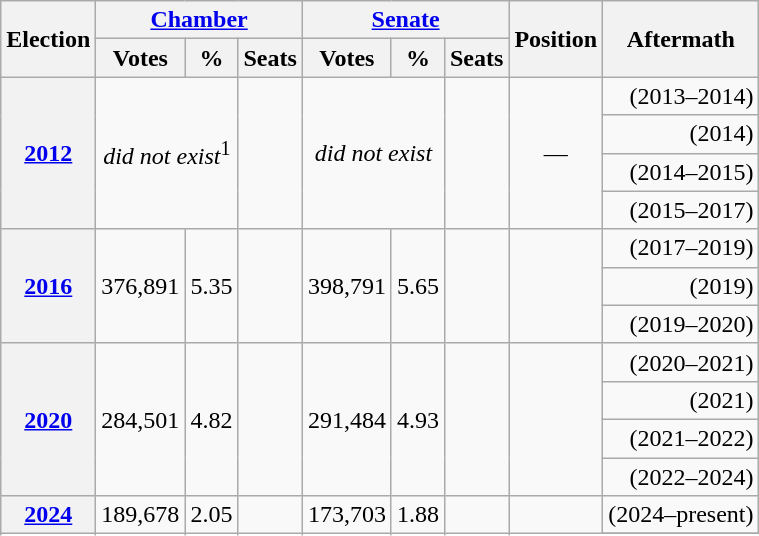<table class="wikitable" style="text-align: right;">
<tr>
<th rowspan="2">Election</th>
<th colspan="3"><a href='#'>Chamber</a></th>
<th colspan="3"><a href='#'>Senate</a></th>
<th rowspan="2">Position</th>
<th rowspan="2">Aftermath</th>
</tr>
<tr>
<th>Votes</th>
<th>%</th>
<th>Seats</th>
<th>Votes</th>
<th>%</th>
<th>Seats</th>
</tr>
<tr>
<th rowspan=4><a href='#'>2012</a></th>
<td rowspan=4; colspan=2; style="text-align: center;"><em>did not exist</em><sup>1</sup></td>
<td rowspan=4></td>
<td rowspan=4; colspan=2; style="text-align: center;"><em>did not exist</em></td>
<td rowspan=4></td>
<td rowspan=4; style="text-align: center;">—</td>
<td> (2013–2014)</td>
</tr>
<tr>
<td> (2014)</td>
</tr>
<tr>
<td> (2014–2015)</td>
</tr>
<tr>
<td> (2015–2017)</td>
</tr>
<tr>
<th rowspan=3><a href='#'>2016</a></th>
<td rowspan=3>376,891</td>
<td rowspan=3>5.35</td>
<td rowspan=3></td>
<td rowspan=3>398,791</td>
<td rowspan=3>5.65</td>
<td rowspan=3></td>
<td rowspan=3; style="text-align: center;"></td>
<td> (2017–2019)</td>
</tr>
<tr>
<td> (2019)</td>
</tr>
<tr>
<td> (2019–2020)</td>
</tr>
<tr>
<th rowspan=4><a href='#'>2020</a></th>
<td rowspan=4>284,501</td>
<td rowspan=4>4.82</td>
<td rowspan=4></td>
<td rowspan=4>291,484</td>
<td rowspan=4>4.93</td>
<td rowspan=4></td>
<td rowspan=4; style="text-align: center;"></td>
<td> (2020–2021)</td>
</tr>
<tr>
<td> (2021)</td>
</tr>
<tr>
<td> (2021–2022)</td>
</tr>
<tr>
<td> (2022–2024)</td>
</tr>
<tr>
<th rowspan=3><a href='#'>2024</a></th>
<td rowspan=3>189,678</td>
<td rowspan=3>2.05</td>
<td rowspan=3></td>
<td rowspan=3>173,703</td>
<td rowspan=3>1.88</td>
<td rowspan=3></td>
<td rowspan=3; style="text-align: center;"></td>
<td> (2024–present)</td>
</tr>
<tr>
</tr>
</table>
